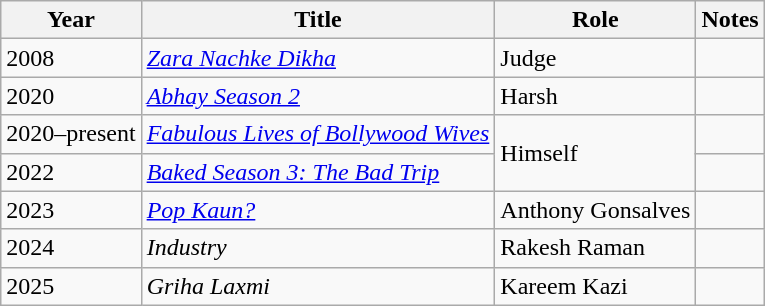<table class="wikitable">
<tr>
<th>Year</th>
<th>Title</th>
<th>Role</th>
<th>Notes</th>
</tr>
<tr>
<td>2008</td>
<td><em><a href='#'>Zara Nachke Dikha</a></em></td>
<td>Judge</td>
<td></td>
</tr>
<tr>
<td>2020</td>
<td><em><a href='#'>Abhay Season 2</a></em></td>
<td>Harsh</td>
<td></td>
</tr>
<tr>
<td>2020–present</td>
<td><em><a href='#'>Fabulous Lives of Bollywood Wives</a></em></td>
<td rowspan="2">Himself</td>
<td></td>
</tr>
<tr>
<td>2022</td>
<td><em><a href='#'>Baked Season 3: The Bad Trip</a></em></td>
<td></td>
</tr>
<tr>
<td>2023</td>
<td><em><a href='#'>Pop Kaun?</a></em></td>
<td>Anthony Gonsalves</td>
<td></td>
</tr>
<tr>
<td>2024</td>
<td><em>Industry</em></td>
<td>Rakesh Raman</td>
<td></td>
</tr>
<tr>
<td>2025</td>
<td><em>Griha Laxmi</em></td>
<td>Kareem Kazi</td>
<td></td>
</tr>
</table>
